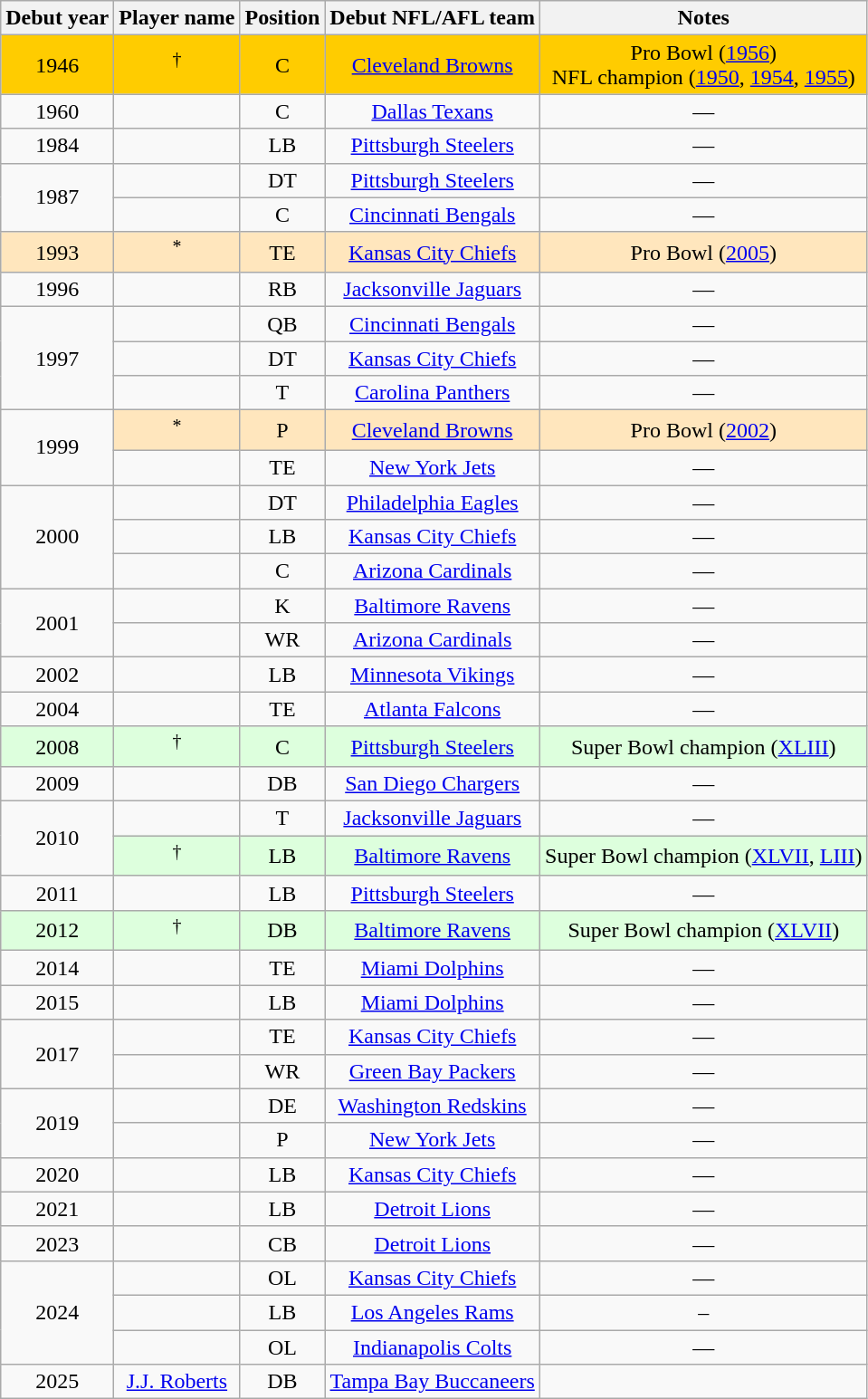<table class="wikitable sortable" style="text-align:center">
<tr>
<th>Debut year</th>
<th>Player name</th>
<th>Position</th>
<th>Debut NFL/AFL team</th>
<th>Notes</th>
</tr>
<tr bgcolor="#FFCC00">
<td align="center">1946</td>
<td align="center"><sup>†</sup></td>
<td align="center">C</td>
<td align="center"><a href='#'>Cleveland Browns</a></td>
<td>Pro Bowl (<a href='#'>1956</a>) <br> NFL champion (<a href='#'>1950</a>, <a href='#'>1954</a>, <a href='#'>1955</a>)</td>
</tr>
<tr>
<td align="center">1960</td>
<td align="center"></td>
<td align="center">C</td>
<td align="center"><a href='#'>Dallas Texans</a></td>
<td align="center">—</td>
</tr>
<tr>
<td align="center">1984</td>
<td align="center"></td>
<td align="center">LB</td>
<td align="center"><a href='#'>Pittsburgh Steelers</a></td>
<td align="center">—</td>
</tr>
<tr>
<td rowspan="2">1987</td>
<td align="center"></td>
<td align="center">DT</td>
<td align="center"><a href='#'>Pittsburgh Steelers</a></td>
<td align="center">—</td>
</tr>
<tr>
<td align="center"></td>
<td align="center">C</td>
<td align="center"><a href='#'>Cincinnati Bengals</a></td>
<td align="center">—</td>
</tr>
<tr>
<td bgcolor="FFE6BD">1993</td>
<td bgcolor="FFE6BD"><sup>*</sup></td>
<td bgcolor="FFE6BD">TE</td>
<td bgcolor="FFE6BD"><a href='#'>Kansas City Chiefs</a></td>
<td bgcolor="FFE6BD">Pro Bowl (<a href='#'>2005</a>)</td>
</tr>
<tr>
<td align="center">1996</td>
<td align="center"></td>
<td align="center">RB</td>
<td align="center"><a href='#'>Jacksonville Jaguars</a></td>
<td align="center">—</td>
</tr>
<tr>
<td rowspan="3">1997</td>
<td align="center"></td>
<td align="center">QB</td>
<td align="center"><a href='#'>Cincinnati Bengals</a></td>
<td align="center">—</td>
</tr>
<tr>
<td align="center"></td>
<td align="center">DT</td>
<td align="center"><a href='#'>Kansas City Chiefs</a></td>
<td align="center">—</td>
</tr>
<tr>
<td align="center"></td>
<td align="center">T</td>
<td align="center"><a href='#'>Carolina Panthers</a></td>
<td align="center">—</td>
</tr>
<tr>
<td rowspan="2">1999</td>
<td bgcolor="FFE6BD"><sup>*</sup></td>
<td bgcolor="FFE6BD">P</td>
<td bgcolor="FFE6BD"><a href='#'>Cleveland Browns</a></td>
<td bgcolor="FFE6BD">Pro Bowl (<a href='#'>2002</a>)</td>
</tr>
<tr>
<td align="center"></td>
<td align="center">TE</td>
<td align="center"><a href='#'>New York Jets</a></td>
<td align="center">—</td>
</tr>
<tr>
<td rowspan="3">2000</td>
<td align="center"></td>
<td align="center">DT</td>
<td align="center"><a href='#'>Philadelphia Eagles</a></td>
<td align="center">—</td>
</tr>
<tr>
<td align="center"></td>
<td align="center">LB</td>
<td align="center"><a href='#'>Kansas City Chiefs</a></td>
<td align="center">—</td>
</tr>
<tr>
<td align="center"></td>
<td align="center">C</td>
<td align="center"><a href='#'>Arizona Cardinals</a></td>
<td align="center">—</td>
</tr>
<tr>
<td rowspan="2">2001</td>
<td align="center"></td>
<td align="center">K</td>
<td align="center"><a href='#'>Baltimore Ravens</a></td>
<td align="center">—</td>
</tr>
<tr>
<td align="center"></td>
<td align="center">WR</td>
<td align="center"><a href='#'>Arizona Cardinals</a></td>
<td align="center">—</td>
</tr>
<tr>
<td align="center">2002</td>
<td align="center"></td>
<td align="center">LB</td>
<td align="center"><a href='#'>Minnesota Vikings</a></td>
<td align="center">—</td>
</tr>
<tr>
<td align="center">2004</td>
<td align="center"></td>
<td align="center">TE</td>
<td align="center"><a href='#'>Atlanta Falcons</a></td>
<td align="center">—</td>
</tr>
<tr bgcolor="#DDFFDD">
<td align="center">2008</td>
<td align="center"><sup>†</sup></td>
<td align="center">C</td>
<td align="center"><a href='#'>Pittsburgh Steelers</a></td>
<td>Super Bowl champion (<a href='#'>XLIII</a>)</td>
</tr>
<tr>
<td align="center">2009</td>
<td align="center"></td>
<td align="center">DB</td>
<td align="center"><a href='#'>San Diego Chargers</a></td>
<td align="center">—</td>
</tr>
<tr>
<td rowspan="2">2010</td>
<td align="center"></td>
<td align="center">T</td>
<td align="center"><a href='#'>Jacksonville Jaguars</a></td>
<td align="center">—</td>
</tr>
<tr bgcolor="#DDFFDD">
<td align="center"><sup>†</sup></td>
<td align="center">LB</td>
<td align="center"><a href='#'>Baltimore Ravens</a></td>
<td>Super Bowl champion (<a href='#'>XLVII</a>, <a href='#'>LIII</a>)</td>
</tr>
<tr>
<td align="center">2011</td>
<td align="center"></td>
<td align="center">LB</td>
<td align="center"><a href='#'>Pittsburgh Steelers</a></td>
<td align="center">—</td>
</tr>
<tr bgcolor="#DDFFDD">
<td align="center">2012</td>
<td align="center"><sup>†</sup></td>
<td align="center">DB</td>
<td align="center"><a href='#'>Baltimore Ravens</a></td>
<td>Super Bowl champion (<a href='#'>XLVII</a>)</td>
</tr>
<tr>
<td align="center">2014</td>
<td align="center"></td>
<td align="center">TE</td>
<td align="center"><a href='#'>Miami Dolphins</a></td>
<td align="center">—</td>
</tr>
<tr>
<td align="center">2015</td>
<td align="center"></td>
<td align="center">LB</td>
<td align="center"><a href='#'>Miami Dolphins</a></td>
<td align="center">—</td>
</tr>
<tr>
<td rowspan="2">2017</td>
<td align="center"></td>
<td align="center">TE</td>
<td align="center"><a href='#'>Kansas City Chiefs</a></td>
<td align="center">—</td>
</tr>
<tr>
<td align="center"></td>
<td align="center">WR</td>
<td align="center"><a href='#'>Green Bay Packers</a></td>
<td align="center">—</td>
</tr>
<tr>
<td rowspan="2">2019</td>
<td align="center"></td>
<td align="center">DE</td>
<td align="center"><a href='#'>Washington Redskins</a></td>
<td align="center">—</td>
</tr>
<tr>
<td align="center"></td>
<td align="center">P</td>
<td align="center"><a href='#'>New York Jets</a></td>
<td align="center">—</td>
</tr>
<tr>
<td align="center">2020</td>
<td align="center"></td>
<td align="center">LB</td>
<td align="center"><a href='#'>Kansas City Chiefs</a></td>
<td align="center">—</td>
</tr>
<tr>
<td align="center">2021</td>
<td align="center"></td>
<td align="center">LB</td>
<td align="center"><a href='#'>Detroit Lions</a></td>
<td align="center">—</td>
</tr>
<tr>
<td align="center">2023</td>
<td align="center"></td>
<td align="center">CB</td>
<td align="center"><a href='#'>Detroit Lions</a></td>
<td align="center">—</td>
</tr>
<tr>
<td rowspan="3" align="center">2024</td>
<td align="center"></td>
<td align="center">OL</td>
<td align="center"><a href='#'>Kansas City Chiefs</a></td>
<td align="center">—</td>
</tr>
<tr>
<td align=“center”></td>
<td align="center">LB</td>
<td align="center"><a href='#'>Los Angeles Rams</a></td>
<td align="center">–</td>
</tr>
<tr>
<td align="center"></td>
<td align="center">OL</td>
<td align="center"><a href='#'>Indianapolis Colts</a></td>
<td align="center">—</td>
</tr>
<tr>
<td>2025</td>
<td><a href='#'>J.J. Roberts</a></td>
<td>DB</td>
<td><a href='#'>Tampa Bay Buccaneers</a></td>
<td></td>
</tr>
</table>
